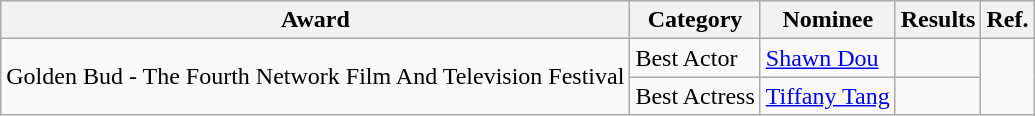<table class="wikitable">
<tr>
<th>Award</th>
<th>Category</th>
<th>Nominee</th>
<th>Results</th>
<th>Ref.</th>
</tr>
<tr>
<td rowspan=2>Golden Bud - The Fourth Network Film And Television Festival</td>
<td>Best Actor</td>
<td><a href='#'>Shawn Dou</a></td>
<td></td>
<td rowspan=2></td>
</tr>
<tr>
<td>Best Actress</td>
<td><a href='#'>Tiffany Tang</a></td>
<td></td>
</tr>
</table>
